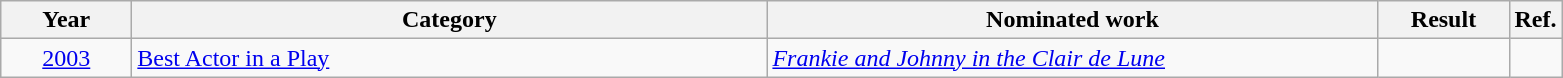<table class=wikitable>
<tr>
<th scope="col" style="width:5em;">Year</th>
<th scope="col" style="width:26em;">Category</th>
<th scope="col" style="width:25em;">Nominated work</th>
<th scope="col" style="width:5em;">Result</th>
<th>Ref.</th>
</tr>
<tr>
<td style="text-align:center;"><a href='#'>2003</a></td>
<td><a href='#'>Best Actor in a Play</a></td>
<td><em><a href='#'>Frankie and Johnny in the Clair de Lune</a></em></td>
<td></td>
<td></td>
</tr>
</table>
